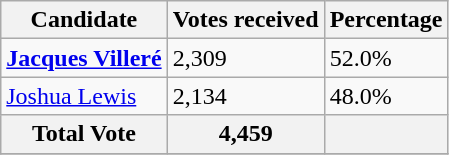<table class="wikitable">
<tr>
<th>Candidate</th>
<th>Votes received</th>
<th>Percentage</th>
</tr>
<tr>
<td><strong><a href='#'>Jacques Villeré</a></strong></td>
<td>2,309</td>
<td>52.0%</td>
</tr>
<tr>
<td><a href='#'>Joshua Lewis</a></td>
<td>2,134</td>
<td>48.0%</td>
</tr>
<tr>
<th>Total Vote</th>
<th>4,459</th>
<th></th>
</tr>
<tr>
</tr>
</table>
